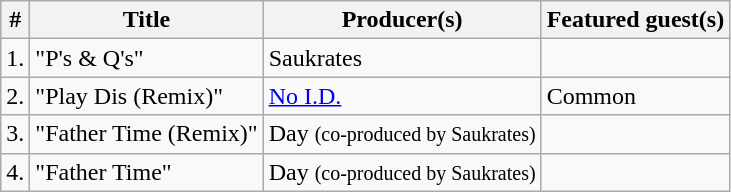<table class="wikitable">
<tr>
<th>#</th>
<th>Title</th>
<th>Producer(s)</th>
<th>Featured guest(s)</th>
</tr>
<tr>
<td>1.</td>
<td>"P's & Q's"</td>
<td>Saukrates</td>
<td></td>
</tr>
<tr>
<td>2.</td>
<td>"Play Dis (Remix)"</td>
<td><a href='#'>No I.D.</a></td>
<td>Common</td>
</tr>
<tr>
<td>3.</td>
<td>"Father Time (Remix)"</td>
<td>Day <small>(co-produced by Saukrates)</small></td>
<td></td>
</tr>
<tr>
<td>4.</td>
<td>"Father Time"</td>
<td>Day <small>(co-produced by Saukrates)</small></td>
<td></td>
</tr>
</table>
